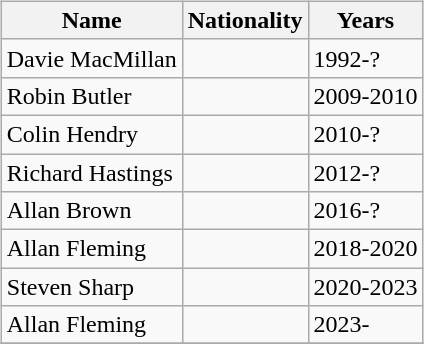<table>
<tr>
<td width="10"> </td>
<td valign="top"><br><table class="wikitable" style="text-align: center">
<tr>
<th>Name</th>
<th>Nationality</th>
<th>Years</th>
</tr>
<tr>
<td align=left>Davie MacMillan</td>
<td></td>
<td align=left>1992-?</td>
</tr>
<tr>
<td align=left>Robin Butler</td>
<td></td>
<td align=left>2009-2010</td>
</tr>
<tr>
<td align=left>Colin Hendry</td>
<td></td>
<td align=left>2010-?</td>
</tr>
<tr>
<td align=left>Richard Hastings</td>
<td></td>
<td align=left>2012-?</td>
</tr>
<tr>
<td align=left>Allan Brown</td>
<td></td>
<td align=left>2016-?</td>
</tr>
<tr>
<td align=left>Allan Fleming</td>
<td></td>
<td align=left>2018-2020</td>
</tr>
<tr>
<td align=left>Steven Sharp</td>
<td></td>
<td align=left>2020-2023</td>
</tr>
<tr>
<td align=left>Allan Fleming</td>
<td></td>
<td align=left>2023-</td>
</tr>
<tr>
</tr>
</table>
</td>
</tr>
</table>
